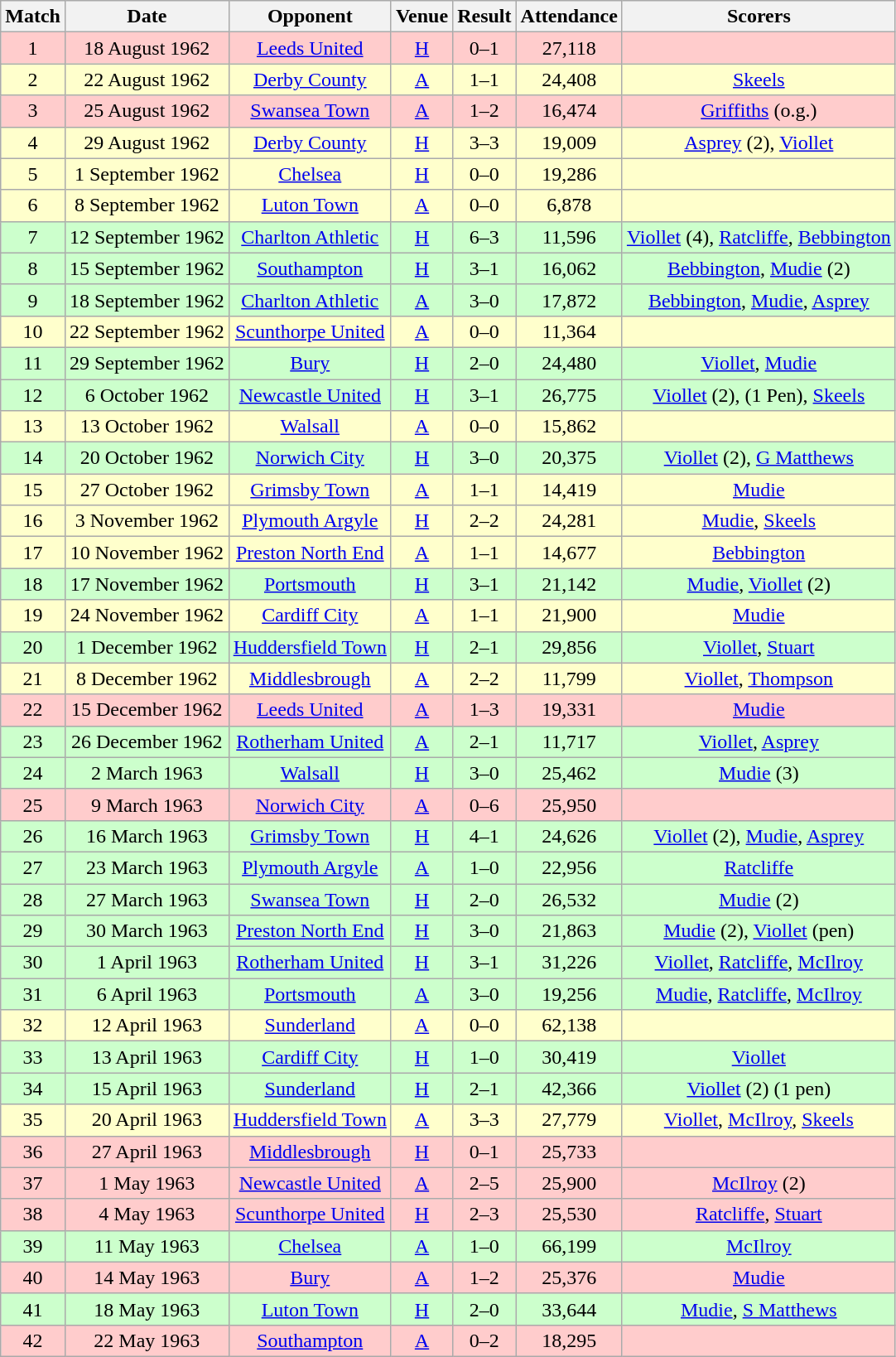<table class="wikitable" style="font-size:100%; text-align:center">
<tr>
<th>Match</th>
<th>Date</th>
<th>Opponent</th>
<th>Venue</th>
<th>Result</th>
<th>Attendance</th>
<th>Scorers</th>
</tr>
<tr style="background-color: #FFCCCC;">
<td>1</td>
<td>18 August 1962</td>
<td><a href='#'>Leeds United</a></td>
<td><a href='#'>H</a></td>
<td>0–1</td>
<td>27,118</td>
<td></td>
</tr>
<tr style="background-color: #FFFFCC;">
<td>2</td>
<td>22 August 1962</td>
<td><a href='#'>Derby County</a></td>
<td><a href='#'>A</a></td>
<td>1–1</td>
<td>24,408</td>
<td><a href='#'>Skeels</a></td>
</tr>
<tr style="background-color:  #FFCCCC;">
<td>3</td>
<td>25 August 1962</td>
<td><a href='#'>Swansea Town</a></td>
<td><a href='#'>A</a></td>
<td>1–2</td>
<td>16,474</td>
<td><a href='#'>Griffiths</a> (o.g.)</td>
</tr>
<tr style="background-color:  #FFFFCC;">
<td>4</td>
<td>29 August 1962</td>
<td><a href='#'>Derby County</a></td>
<td><a href='#'>H</a></td>
<td>3–3</td>
<td>19,009</td>
<td><a href='#'>Asprey</a> (2), <a href='#'>Viollet</a></td>
</tr>
<tr style="background-color:  #FFFFCC;">
<td>5</td>
<td>1 September 1962</td>
<td><a href='#'>Chelsea</a></td>
<td><a href='#'>H</a></td>
<td>0–0</td>
<td>19,286</td>
<td></td>
</tr>
<tr style="background-color:  #FFFFCC;">
<td>6</td>
<td>8 September 1962</td>
<td><a href='#'>Luton Town</a></td>
<td><a href='#'>A</a></td>
<td>0–0</td>
<td>6,878</td>
<td></td>
</tr>
<tr style="background-color:  #CCFFCC;">
<td>7</td>
<td>12 September 1962</td>
<td><a href='#'>Charlton Athletic</a></td>
<td><a href='#'>H</a></td>
<td>6–3</td>
<td>11,596</td>
<td><a href='#'>Viollet</a> (4), <a href='#'>Ratcliffe</a>, <a href='#'>Bebbington</a></td>
</tr>
<tr style="background-color:  #CCFFCC;">
<td>8</td>
<td>15 September 1962</td>
<td><a href='#'>Southampton</a></td>
<td><a href='#'>H</a></td>
<td>3–1</td>
<td>16,062</td>
<td><a href='#'>Bebbington</a>, <a href='#'>Mudie</a> (2)</td>
</tr>
<tr style="background-color:  #CCFFCC;">
<td>9</td>
<td>18 September 1962</td>
<td><a href='#'>Charlton Athletic</a></td>
<td><a href='#'>A</a></td>
<td>3–0</td>
<td>17,872</td>
<td><a href='#'>Bebbington</a>, <a href='#'>Mudie</a>, <a href='#'>Asprey</a></td>
</tr>
<tr style="background-color:  #FFFFCC;">
<td>10</td>
<td>22 September 1962</td>
<td><a href='#'>Scunthorpe United</a></td>
<td><a href='#'>A</a></td>
<td>0–0</td>
<td>11,364</td>
<td></td>
</tr>
<tr style="background-color:  #CCFFCC;">
<td>11</td>
<td>29 September 1962</td>
<td><a href='#'>Bury</a></td>
<td><a href='#'>H</a></td>
<td>2–0</td>
<td>24,480</td>
<td><a href='#'>Viollet</a>, <a href='#'>Mudie</a></td>
</tr>
<tr style="background-color:  #CCFFCC;">
<td>12</td>
<td>6 October 1962</td>
<td><a href='#'>Newcastle United</a></td>
<td><a href='#'>H</a></td>
<td>3–1</td>
<td>26,775</td>
<td><a href='#'>Viollet</a> (2), (1 Pen), <a href='#'>Skeels</a></td>
</tr>
<tr style="background-color:  #FFFFCC;">
<td>13</td>
<td>13 October 1962</td>
<td><a href='#'>Walsall</a></td>
<td><a href='#'>A</a></td>
<td>0–0</td>
<td>15,862</td>
<td></td>
</tr>
<tr style="background-color:  #CCFFCC;">
<td>14</td>
<td>20 October 1962</td>
<td><a href='#'>Norwich City</a></td>
<td><a href='#'>H</a></td>
<td>3–0</td>
<td>20,375</td>
<td><a href='#'>Viollet</a> (2), <a href='#'>G Matthews</a></td>
</tr>
<tr style="background-color:  #FFFFCC;">
<td>15</td>
<td>27 October 1962</td>
<td><a href='#'>Grimsby Town</a></td>
<td><a href='#'>A</a></td>
<td>1–1</td>
<td>14,419</td>
<td><a href='#'>Mudie</a></td>
</tr>
<tr style="background-color:  #FFFFCC;">
<td>16</td>
<td>3 November 1962</td>
<td><a href='#'>Plymouth Argyle</a></td>
<td><a href='#'>H</a></td>
<td>2–2</td>
<td>24,281</td>
<td><a href='#'>Mudie</a>, <a href='#'>Skeels</a></td>
</tr>
<tr style="background-color:  #FFFFCC;">
<td>17</td>
<td>10 November 1962</td>
<td><a href='#'>Preston North End</a></td>
<td><a href='#'>A</a></td>
<td>1–1</td>
<td>14,677</td>
<td><a href='#'>Bebbington</a></td>
</tr>
<tr style="background-color:  #CCFFCC;">
<td>18</td>
<td>17 November 1962</td>
<td><a href='#'>Portsmouth</a></td>
<td><a href='#'>H</a></td>
<td>3–1</td>
<td>21,142</td>
<td><a href='#'>Mudie</a>, <a href='#'>Viollet</a> (2)</td>
</tr>
<tr style="background-color:  #FFFFCC;">
<td>19</td>
<td>24 November 1962</td>
<td><a href='#'>Cardiff City</a></td>
<td><a href='#'>A</a></td>
<td>1–1</td>
<td>21,900</td>
<td><a href='#'>Mudie</a></td>
</tr>
<tr style="background-color:  #CCFFCC;">
<td>20</td>
<td>1 December 1962</td>
<td><a href='#'>Huddersfield Town</a></td>
<td><a href='#'>H</a></td>
<td>2–1</td>
<td>29,856</td>
<td><a href='#'>Viollet</a>, <a href='#'>Stuart</a></td>
</tr>
<tr style="background-color:  #FFFFCC;">
<td>21</td>
<td>8 December 1962</td>
<td><a href='#'>Middlesbrough</a></td>
<td><a href='#'>A</a></td>
<td>2–2</td>
<td>11,799</td>
<td><a href='#'>Viollet</a>, <a href='#'>Thompson</a></td>
</tr>
<tr style="background-color:  #FFCCCC;">
<td>22</td>
<td>15 December 1962</td>
<td><a href='#'>Leeds United</a></td>
<td><a href='#'>A</a></td>
<td>1–3</td>
<td>19,331</td>
<td><a href='#'>Mudie</a></td>
</tr>
<tr style="background-color:  #CCFFCC;">
<td>23</td>
<td>26 December 1962</td>
<td><a href='#'>Rotherham United</a></td>
<td><a href='#'>A</a></td>
<td>2–1</td>
<td>11,717</td>
<td><a href='#'>Viollet</a>, <a href='#'>Asprey</a></td>
</tr>
<tr style="background-color:  #CCFFCC;">
<td>24</td>
<td>2 March 1963</td>
<td><a href='#'>Walsall</a></td>
<td><a href='#'>H</a></td>
<td>3–0</td>
<td>25,462</td>
<td><a href='#'>Mudie</a> (3)</td>
</tr>
<tr style="background-color:  #FFCCCC;">
<td>25</td>
<td>9 March 1963</td>
<td><a href='#'>Norwich City</a></td>
<td><a href='#'>A</a></td>
<td>0–6</td>
<td>25,950</td>
<td></td>
</tr>
<tr style="background-color:  #CCFFCC;">
<td>26</td>
<td>16 March 1963</td>
<td><a href='#'>Grimsby Town</a></td>
<td><a href='#'>H</a></td>
<td>4–1</td>
<td>24,626</td>
<td><a href='#'>Viollet</a> (2), <a href='#'>Mudie</a>, <a href='#'>Asprey</a></td>
</tr>
<tr style="background-color:  #CCFFCC;">
<td>27</td>
<td>23 March 1963</td>
<td><a href='#'>Plymouth Argyle</a></td>
<td><a href='#'>A</a></td>
<td>1–0</td>
<td>22,956</td>
<td><a href='#'>Ratcliffe</a></td>
</tr>
<tr style="background-color:  #CCFFCC;">
<td>28</td>
<td>27 March 1963</td>
<td><a href='#'>Swansea Town</a></td>
<td><a href='#'>H</a></td>
<td>2–0</td>
<td>26,532</td>
<td><a href='#'>Mudie</a> (2)</td>
</tr>
<tr style="background-color:  #CCFFCC;">
<td>29</td>
<td>30 March 1963</td>
<td><a href='#'>Preston North End</a></td>
<td><a href='#'>H</a></td>
<td>3–0</td>
<td>21,863</td>
<td><a href='#'>Mudie</a> (2), <a href='#'>Viollet</a> (pen)</td>
</tr>
<tr style="background-color:  #CCFFCC;">
<td>30</td>
<td>1 April 1963</td>
<td><a href='#'>Rotherham United</a></td>
<td><a href='#'>H</a></td>
<td>3–1</td>
<td>31,226</td>
<td><a href='#'>Viollet</a>, <a href='#'>Ratcliffe</a>, <a href='#'>McIlroy</a></td>
</tr>
<tr style="background-color:  #CCFFCC;">
<td>31</td>
<td>6 April 1963</td>
<td><a href='#'>Portsmouth</a></td>
<td><a href='#'>A</a></td>
<td>3–0</td>
<td>19,256</td>
<td><a href='#'>Mudie</a>, <a href='#'>Ratcliffe</a>, <a href='#'>McIlroy</a></td>
</tr>
<tr style="background-color:  #FFFFCC;">
<td>32</td>
<td>12 April 1963</td>
<td><a href='#'>Sunderland</a></td>
<td><a href='#'>A</a></td>
<td>0–0</td>
<td>62,138</td>
<td></td>
</tr>
<tr style="background-color:  #CCFFCC;">
<td>33</td>
<td>13 April 1963</td>
<td><a href='#'>Cardiff City</a></td>
<td><a href='#'>H</a></td>
<td>1–0</td>
<td>30,419</td>
<td><a href='#'>Viollet</a></td>
</tr>
<tr style="background-color:  #CCFFCC;">
<td>34</td>
<td>15 April 1963</td>
<td><a href='#'>Sunderland</a></td>
<td><a href='#'>H</a></td>
<td>2–1</td>
<td>42,366</td>
<td><a href='#'>Viollet</a> (2) (1 pen)</td>
</tr>
<tr style="background-color:  #FFFFCC;">
<td>35</td>
<td>20 April 1963</td>
<td><a href='#'>Huddersfield Town</a></td>
<td><a href='#'>A</a></td>
<td>3–3</td>
<td>27,779</td>
<td><a href='#'>Viollet</a>, <a href='#'>McIlroy</a>, <a href='#'>Skeels</a></td>
</tr>
<tr style="background-color:  #FFCCCC;">
<td>36</td>
<td>27 April 1963</td>
<td><a href='#'>Middlesbrough</a></td>
<td><a href='#'>H</a></td>
<td>0–1</td>
<td>25,733</td>
<td></td>
</tr>
<tr style="background-color:  #FFCCCC;">
<td>37</td>
<td>1 May 1963</td>
<td><a href='#'>Newcastle United</a></td>
<td><a href='#'>A</a></td>
<td>2–5</td>
<td>25,900</td>
<td><a href='#'>McIlroy</a> (2)</td>
</tr>
<tr style="background-color:  #FFCCCC;">
<td>38</td>
<td>4 May 1963</td>
<td><a href='#'>Scunthorpe United</a></td>
<td><a href='#'>H</a></td>
<td>2–3</td>
<td>25,530</td>
<td><a href='#'>Ratcliffe</a>, <a href='#'>Stuart</a></td>
</tr>
<tr style="background-color:  #CCFFCC;">
<td>39</td>
<td>11 May 1963</td>
<td><a href='#'>Chelsea</a></td>
<td><a href='#'>A</a></td>
<td>1–0</td>
<td>66,199</td>
<td><a href='#'>McIlroy</a></td>
</tr>
<tr style="background-color:  #FFCCCC;">
<td>40</td>
<td>14 May 1963</td>
<td><a href='#'>Bury</a></td>
<td><a href='#'>A</a></td>
<td>1–2</td>
<td>25,376</td>
<td><a href='#'>Mudie</a></td>
</tr>
<tr style="background-color:  #CCFFCC;">
<td>41</td>
<td>18 May 1963</td>
<td><a href='#'>Luton Town</a></td>
<td><a href='#'>H</a></td>
<td>2–0</td>
<td>33,644</td>
<td><a href='#'>Mudie</a>, <a href='#'>S Matthews</a></td>
</tr>
<tr style="background-color:  #FFCCCC;">
<td>42</td>
<td>22 May 1963</td>
<td><a href='#'>Southampton</a></td>
<td><a href='#'>A</a></td>
<td>0–2</td>
<td>18,295</td>
<td></td>
</tr>
</table>
